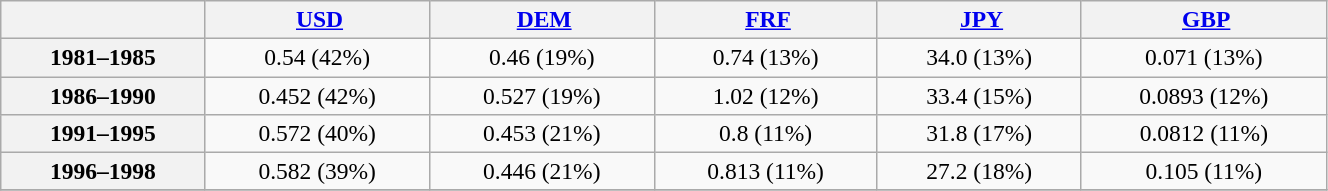<table class="wikitable" style="font-size: 98%; text-align: center;" width="70%">
<tr>
<th></th>
<th> <a href='#'>USD</a></th>
<th> <a href='#'>DEM</a></th>
<th> <a href='#'>FRF</a></th>
<th> <a href='#'>JPY</a></th>
<th> <a href='#'>GBP</a></th>
</tr>
<tr>
<th>1981–1985</th>
<td>0.54 (42%)</td>
<td>0.46 (19%)</td>
<td>0.74 (13%)</td>
<td>34.0 (13%)</td>
<td>0.071 (13%)</td>
</tr>
<tr>
<th>1986–1990</th>
<td>0.452 (42%)</td>
<td>0.527 (19%)</td>
<td>1.02 (12%)</td>
<td>33.4 (15%)</td>
<td>0.0893 (12%)</td>
</tr>
<tr>
<th>1991–1995</th>
<td>0.572 (40%)</td>
<td>0.453 (21%)</td>
<td>0.8 (11%)</td>
<td>31.8 (17%)</td>
<td>0.0812 (11%)</td>
</tr>
<tr>
<th>1996–1998</th>
<td>0.582 (39%)</td>
<td>0.446 (21%)</td>
<td>0.813 (11%)</td>
<td>27.2 (18%)</td>
<td>0.105 (11%)</td>
</tr>
<tr>
</tr>
</table>
